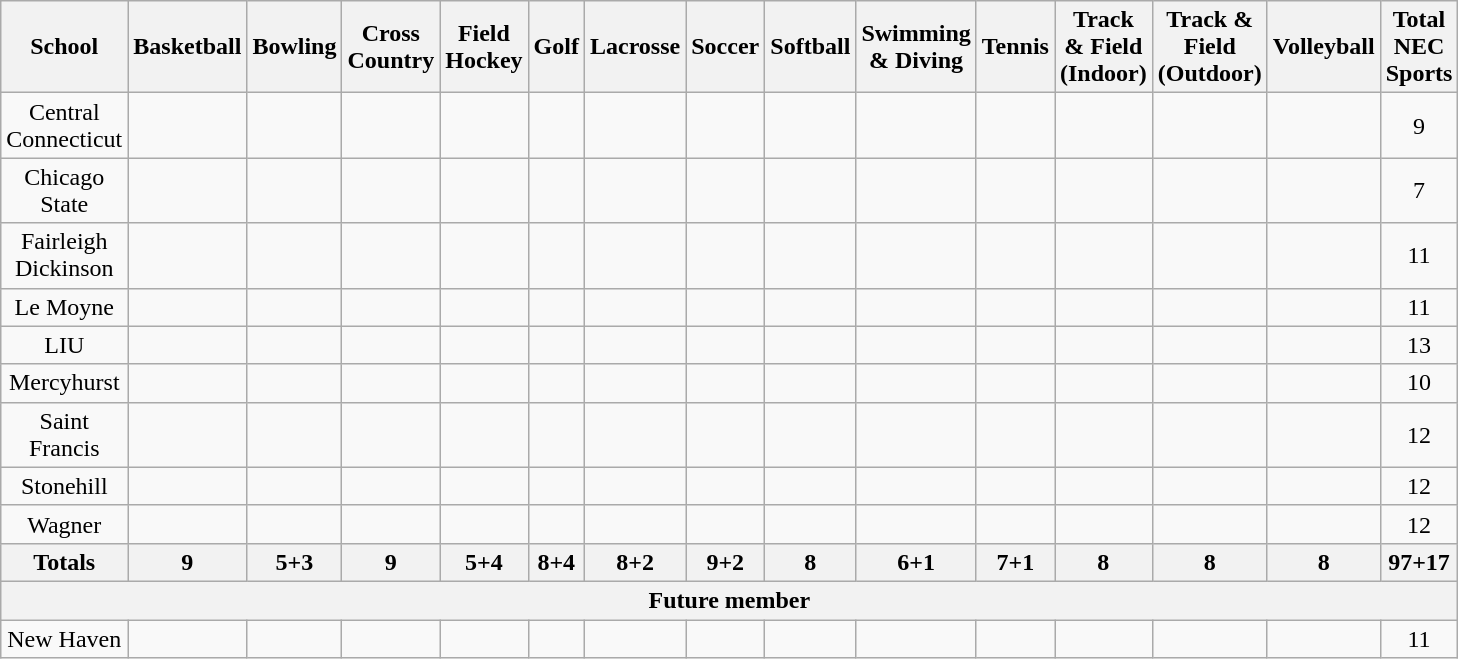<table class="wikitable" style="text-align:center; width:75%;">
<tr>
<th>School</th>
<th>Basketball</th>
<th>Bowling</th>
<th>Cross<br>Country</th>
<th>Field Hockey</th>
<th>Golf</th>
<th>Lacrosse</th>
<th>Soccer</th>
<th>Softball</th>
<th>Swimming & Diving</th>
<th>Tennis</th>
<th>Track & Field<br>(Indoor)</th>
<th>Track & Field<br>(Outdoor)</th>
<th>Volleyball</th>
<th>Total NEC<br>Sports</th>
</tr>
<tr>
<td>Central Connecticut</td>
<td></td>
<td></td>
<td></td>
<td></td>
<td></td>
<td></td>
<td></td>
<td></td>
<td></td>
<td></td>
<td></td>
<td></td>
<td></td>
<td>9</td>
</tr>
<tr>
<td>Chicago State</td>
<td></td>
<td></td>
<td></td>
<td></td>
<td></td>
<td></td>
<td></td>
<td></td>
<td></td>
<td></td>
<td></td>
<td></td>
<td></td>
<td>7</td>
</tr>
<tr>
<td>Fairleigh Dickinson</td>
<td></td>
<td></td>
<td></td>
<td></td>
<td></td>
<td></td>
<td></td>
<td></td>
<td></td>
<td></td>
<td></td>
<td></td>
<td></td>
<td>11</td>
</tr>
<tr>
<td>Le Moyne</td>
<td></td>
<td></td>
<td></td>
<td></td>
<td></td>
<td></td>
<td></td>
<td></td>
<td></td>
<td></td>
<td></td>
<td></td>
<td></td>
<td>11</td>
</tr>
<tr>
<td>LIU</td>
<td></td>
<td></td>
<td></td>
<td></td>
<td></td>
<td></td>
<td></td>
<td></td>
<td></td>
<td></td>
<td></td>
<td></td>
<td></td>
<td>13</td>
</tr>
<tr>
<td>Mercyhurst</td>
<td></td>
<td></td>
<td></td>
<td></td>
<td></td>
<td></td>
<td></td>
<td></td>
<td></td>
<td></td>
<td></td>
<td></td>
<td></td>
<td>10</td>
</tr>
<tr>
<td>Saint Francis</td>
<td></td>
<td></td>
<td></td>
<td></td>
<td></td>
<td></td>
<td></td>
<td></td>
<td></td>
<td></td>
<td></td>
<td></td>
<td></td>
<td>12</td>
</tr>
<tr>
<td>Stonehill</td>
<td></td>
<td></td>
<td></td>
<td></td>
<td></td>
<td></td>
<td></td>
<td></td>
<td></td>
<td></td>
<td></td>
<td></td>
<td></td>
<td>12</td>
</tr>
<tr>
<td>Wagner</td>
<td></td>
<td></td>
<td></td>
<td></td>
<td></td>
<td></td>
<td></td>
<td></td>
<td></td>
<td></td>
<td></td>
<td></td>
<td></td>
<td>12</td>
</tr>
<tr>
<th><strong>Totals</strong></th>
<th>9</th>
<th>5+3</th>
<th>9</th>
<th>5+4</th>
<th>8+4</th>
<th>8+2</th>
<th>9+2</th>
<th>8</th>
<th>6+1</th>
<th>7+1</th>
<th>8</th>
<th>8</th>
<th>8</th>
<th>97+17</th>
</tr>
<tr>
<th colspan=15>Future member</th>
</tr>
<tr>
<td>New Haven</td>
<td></td>
<td></td>
<td></td>
<td></td>
<td></td>
<td></td>
<td></td>
<td></td>
<td></td>
<td></td>
<td></td>
<td></td>
<td></td>
<td>11</td>
</tr>
</table>
